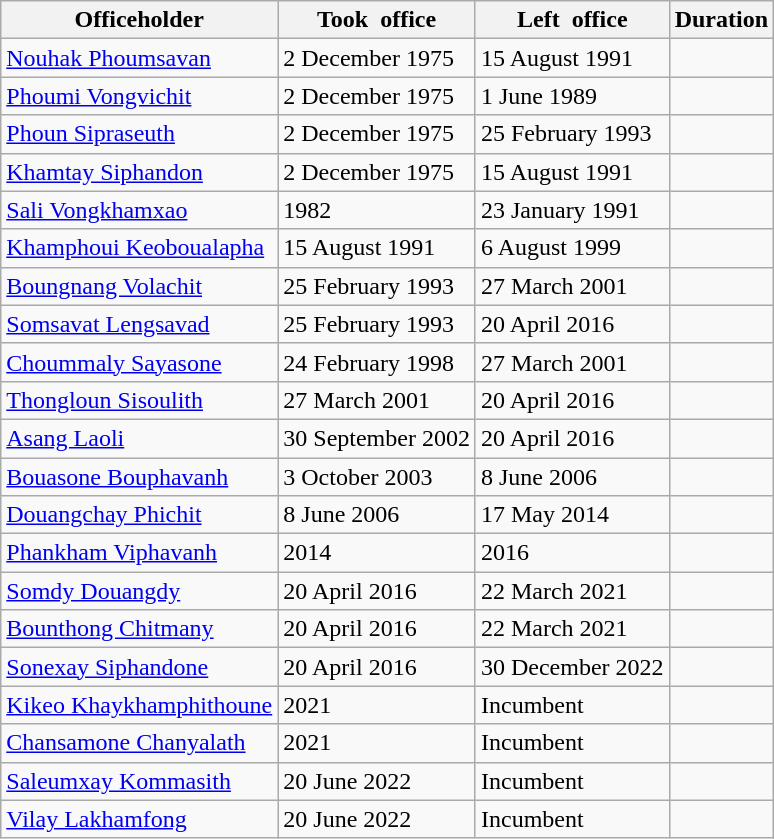<table class="wikitable">
<tr>
<th>Officeholder</th>
<th>Took office</th>
<th>Left office</th>
<th>Duration</th>
</tr>
<tr>
<td><a href='#'>Nouhak Phoumsavan</a></td>
<td>2 December 1975</td>
<td>15 August 1991</td>
<td></td>
</tr>
<tr>
<td><a href='#'>Phoumi Vongvichit</a></td>
<td>2 December 1975</td>
<td>1 June 1989</td>
<td></td>
</tr>
<tr>
<td><a href='#'>Phoun Sipraseuth</a></td>
<td>2 December 1975</td>
<td>25 February 1993</td>
<td></td>
</tr>
<tr>
<td><a href='#'>Khamtay Siphandon</a></td>
<td>2 December 1975</td>
<td>15 August 1991</td>
<td></td>
</tr>
<tr>
<td><a href='#'>Sali Vongkhamxao</a></td>
<td>1982</td>
<td>23 January 1991</td>
<td></td>
</tr>
<tr>
<td><a href='#'>Khamphoui Keoboualapha</a></td>
<td>15 August 1991</td>
<td>6 August 1999</td>
<td></td>
</tr>
<tr>
<td><a href='#'>Boungnang Volachit</a></td>
<td>25 February 1993</td>
<td>27 March 2001</td>
<td></td>
</tr>
<tr>
<td><a href='#'>Somsavat Lengsavad</a></td>
<td>25 February 1993</td>
<td>20 April 2016</td>
<td></td>
</tr>
<tr>
<td><a href='#'>Choummaly Sayasone</a></td>
<td>24 February 1998</td>
<td>27 March 2001</td>
<td></td>
</tr>
<tr>
<td><a href='#'>Thongloun Sisoulith</a></td>
<td>27 March 2001</td>
<td>20 April 2016</td>
<td></td>
</tr>
<tr>
<td><a href='#'>Asang Laoli</a></td>
<td>30 September 2002</td>
<td>20 April 2016</td>
<td></td>
</tr>
<tr>
<td><a href='#'>Bouasone Bouphavanh</a></td>
<td>3 October 2003</td>
<td>8 June 2006</td>
<td></td>
</tr>
<tr>
<td><a href='#'>Douangchay Phichit</a></td>
<td>8 June 2006</td>
<td>17 May 2014</td>
<td></td>
</tr>
<tr>
<td><a href='#'>Phankham Viphavanh</a></td>
<td>2014</td>
<td>2016</td>
<td></td>
</tr>
<tr>
<td><a href='#'>Somdy Douangdy</a></td>
<td>20 April 2016</td>
<td>22 March 2021</td>
<td></td>
</tr>
<tr>
<td><a href='#'>Bounthong Chitmany</a></td>
<td>20 April 2016</td>
<td>22 March 2021</td>
<td></td>
</tr>
<tr>
<td><a href='#'>Sonexay Siphandone</a></td>
<td>20 April 2016</td>
<td>30 December 2022</td>
<td></td>
</tr>
<tr>
<td><a href='#'>Kikeo Khaykhamphithoune</a></td>
<td>2021</td>
<td>Incumbent</td>
<td></td>
</tr>
<tr>
<td><a href='#'>Chansamone Chanyalath</a></td>
<td>2021</td>
<td>Incumbent</td>
<td></td>
</tr>
<tr>
<td><a href='#'>Saleumxay Kommasith</a></td>
<td>20 June 2022</td>
<td>Incumbent</td>
<td></td>
</tr>
<tr>
<td><a href='#'>Vilay Lakhamfong</a></td>
<td>20 June 2022</td>
<td>Incumbent</td>
<td></td>
</tr>
</table>
